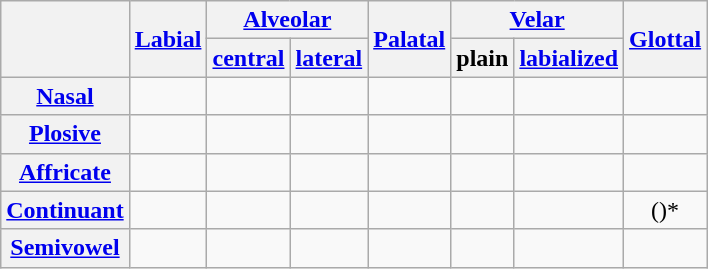<table class="wikitable" style="text-align: center">
<tr>
<th rowspan=2></th>
<th rowspan=2 scope="col"><a href='#'>Labial</a></th>
<th colspan=2 scope="col"><a href='#'>Alveolar</a></th>
<th rowspan=2 scope="col"><a href='#'>Palatal</a></th>
<th colspan=2 scope="col"><a href='#'>Velar</a></th>
<th rowspan=2 scope="col"><a href='#'>Glottal</a></th>
</tr>
<tr>
<th scope="row"><a href='#'>central</a></th>
<th scope="row"><a href='#'>lateral</a></th>
<th scope="row">plain</th>
<th scope="row"><a href='#'>labialized</a></th>
</tr>
<tr>
<th scope="row"><a href='#'>Nasal</a></th>
<td></td>
<td></td>
<td></td>
<td></td>
<td></td>
<td></td>
<td></td>
</tr>
<tr>
<th scope="row"><a href='#'>Plosive</a></th>
<td></td>
<td></td>
<td></td>
<td></td>
<td></td>
<td></td>
<td></td>
</tr>
<tr>
<th scope="row"><a href='#'>Affricate</a></th>
<td></td>
<td></td>
<td></td>
<td></td>
<td></td>
<td></td>
<td></td>
</tr>
<tr>
<th scope="row"><a href='#'>Continuant</a></th>
<td></td>
<td></td>
<td></td>
<td></td>
<td></td>
<td></td>
<td>()*</td>
</tr>
<tr>
<th scope="row"><a href='#'>Semivowel</a></th>
<td></td>
<td></td>
<td></td>
<td></td>
<td></td>
<td></td>
<td></td>
</tr>
</table>
